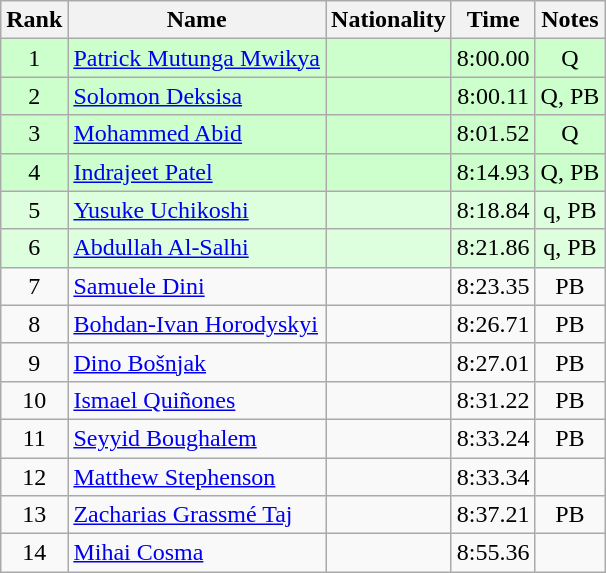<table class="wikitable sortable" style="text-align:center">
<tr>
<th>Rank</th>
<th>Name</th>
<th>Nationality</th>
<th>Time</th>
<th>Notes</th>
</tr>
<tr bgcolor=ccffcc>
<td>1</td>
<td align=left><a href='#'>Patrick Mutunga Mwikya</a></td>
<td align=left></td>
<td>8:00.00</td>
<td>Q</td>
</tr>
<tr bgcolor=ccffcc>
<td>2</td>
<td align=left><a href='#'>Solomon Deksisa</a></td>
<td align=left></td>
<td>8:00.11</td>
<td>Q, PB</td>
</tr>
<tr bgcolor=ccffcc>
<td>3</td>
<td align=left><a href='#'>Mohammed Abid</a></td>
<td align=left></td>
<td>8:01.52</td>
<td>Q</td>
</tr>
<tr bgcolor=ccffcc>
<td>4</td>
<td align=left><a href='#'>Indrajeet Patel</a></td>
<td align=left></td>
<td>8:14.93</td>
<td>Q, PB</td>
</tr>
<tr bgcolor=ddffdd>
<td>5</td>
<td align=left><a href='#'>Yusuke Uchikoshi</a></td>
<td align=left></td>
<td>8:18.84</td>
<td>q, PB</td>
</tr>
<tr bgcolor=ddffdd>
<td>6</td>
<td align=left><a href='#'>Abdullah Al-Salhi</a></td>
<td align=left></td>
<td>8:21.86</td>
<td>q, PB</td>
</tr>
<tr>
<td>7</td>
<td align=left><a href='#'>Samuele Dini</a></td>
<td align=left></td>
<td>8:23.35</td>
<td>PB</td>
</tr>
<tr>
<td>8</td>
<td align=left><a href='#'>Bohdan-Ivan Horodyskyi</a></td>
<td align=left></td>
<td>8:26.71</td>
<td>PB</td>
</tr>
<tr>
<td>9</td>
<td align=left><a href='#'>Dino Bošnjak</a></td>
<td align=left></td>
<td>8:27.01</td>
<td>PB</td>
</tr>
<tr>
<td>10</td>
<td align=left><a href='#'>Ismael Quiñones</a></td>
<td align=left></td>
<td>8:31.22</td>
<td>PB</td>
</tr>
<tr>
<td>11</td>
<td align=left><a href='#'>Seyyid Boughalem</a></td>
<td align=left></td>
<td>8:33.24</td>
<td>PB</td>
</tr>
<tr>
<td>12</td>
<td align=left><a href='#'>Matthew Stephenson</a></td>
<td align=left></td>
<td>8:33.34</td>
<td></td>
</tr>
<tr>
<td>13</td>
<td align=left><a href='#'>Zacharias Grassmé Taj</a></td>
<td align=left></td>
<td>8:37.21</td>
<td>PB</td>
</tr>
<tr>
<td>14</td>
<td align=left><a href='#'>Mihai Cosma</a></td>
<td align=left></td>
<td>8:55.36</td>
<td></td>
</tr>
</table>
